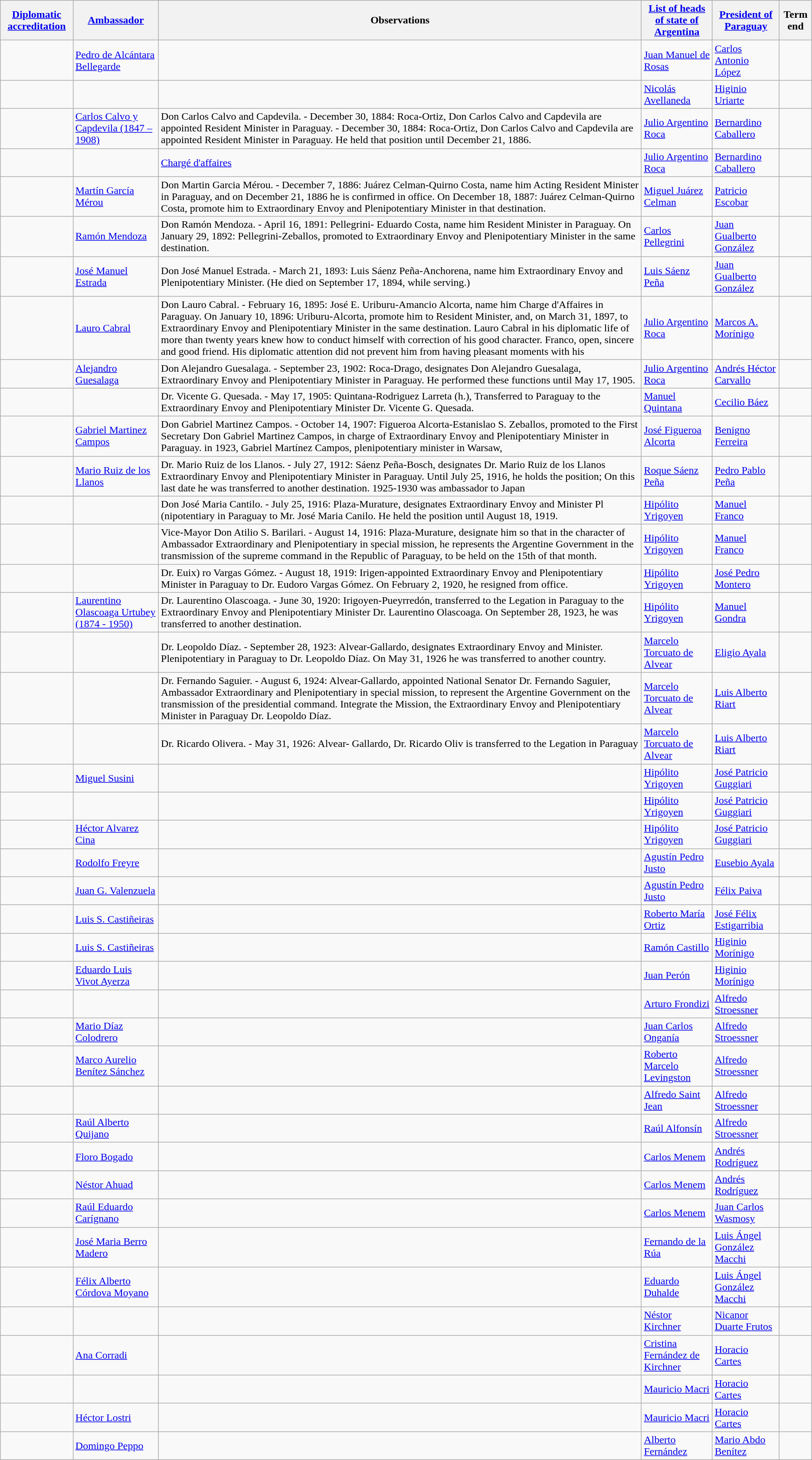<table class="wikitable sortable">
<tr>
<th><a href='#'>Diplomatic accreditation</a></th>
<th><a href='#'>Ambassador</a></th>
<th>Observations</th>
<th><a href='#'>List of heads of state of Argentina</a></th>
<th><a href='#'>President of Paraguay</a></th>
<th>Term end</th>
</tr>
<tr>
<td></td>
<td><a href='#'>Pedro de Alcántara Bellegarde</a></td>
<td></td>
<td><a href='#'>Juan Manuel de Rosas</a></td>
<td><a href='#'>Carlos Antonio López</a></td>
<td></td>
</tr>
<tr>
<td></td>
<td></td>
<td></td>
<td><a href='#'>Nicolás Avellaneda</a></td>
<td><a href='#'>Higinio Uriarte</a></td>
<td></td>
</tr>
<tr>
<td></td>
<td><a href='#'>Carlos Calvo y Capdevila (1847 – 1908)</a></td>
<td>Don Carlos Calvo and Capdevila. - December 30, 1884: Roca-Ortiz, Don Carlos Calvo and Capdevila are appointed Resident Minister in Paraguay. - December 30, 1884: Roca-Ortiz, Don Carlos Calvo and Capdevila are appointed Resident Minister in Paraguay. He held that position until December 21, 1886.</td>
<td><a href='#'>Julio Argentino Roca</a></td>
<td><a href='#'>Bernardino Caballero</a></td>
<td></td>
</tr>
<tr>
<td></td>
<td></td>
<td><a href='#'>Chargé d'affaires</a></td>
<td><a href='#'>Julio Argentino Roca</a></td>
<td><a href='#'>Bernardino Caballero</a></td>
<td></td>
</tr>
<tr>
<td></td>
<td><a href='#'>Martín García Mérou</a></td>
<td>Don Martin Garcia Mérou. - December 7, 1886: Juárez Celman-Quirno Costa, name him Acting Resident Minister in Paraguay, and on December 21, 1886 he is confirmed in office. On December 18, 1887: Juárez Celman-Quirno Costa, promote him to Extraordinary Envoy and Plenipotentiary Minister in that destination.</td>
<td><a href='#'>Miguel Juárez Celman</a></td>
<td><a href='#'>Patricio Escobar</a></td>
<td></td>
</tr>
<tr>
<td></td>
<td><a href='#'>Ramón Mendoza</a></td>
<td>Don Ramón Mendoza. - April 16, 1891: Pellegrini- Eduardo Costa, name him Resident Minister in Paraguay. On January 29, 1892: Pellegrini-Zeballos, promoted to Extraordinary Envoy and Plenipotentiary Minister in the same destination.</td>
<td><a href='#'>Carlos Pellegrini</a></td>
<td><a href='#'>Juan Gualberto González</a></td>
<td></td>
</tr>
<tr>
<td></td>
<td><a href='#'>José Manuel Estrada</a></td>
<td>Don José Manuel Estrada. - March 21, 1893: Luis Sáenz Peña-Anchorena, name him Extraordinary Envoy and Plenipotentiary Minister. (He died on September 17, 1894, while serving.)</td>
<td><a href='#'>Luis Sáenz Peña</a></td>
<td><a href='#'>Juan Gualberto González</a></td>
<td></td>
</tr>
<tr>
<td></td>
<td><a href='#'>Lauro Cabral</a></td>
<td>Don Lauro Cabral. - February 16, 1895: José E. Uriburu-Amancio Alcorta, name him Charge d'Affaires in Paraguay. On January 10, 1896: Uriburu-Alcorta, promote him to Resident Minister, and, on March 31, 1897, to Extraordinary Envoy and Plenipotentiary Minister in the same destination. Lauro Cabral in his diplomatic life of more than twenty years knew how to conduct himself with correction of his good character. Franco, open, sincere and good friend. His diplomatic attention did not prevent him from having pleasant moments with his</td>
<td><a href='#'>Julio Argentino Roca</a></td>
<td><a href='#'>Marcos A. Morínigo</a></td>
<td></td>
</tr>
<tr>
<td></td>
<td><a href='#'>Alejandro Guesalaga</a></td>
<td>Don Alejandro Guesalaga. - September 23, 1902: Roca-Drago, designates Don Alejandro Guesalaga, Extraordinary Envoy and Plenipotentiary Minister in Paraguay. He performed these functions until May 17, 1905.</td>
<td><a href='#'>Julio Argentino Roca</a></td>
<td><a href='#'>Andrés Héctor Carvallo</a></td>
<td></td>
</tr>
<tr>
<td></td>
<td></td>
<td>Dr. Vicente G. Quesada. - May 17, 1905: Quintana-Rodriguez Larreta (h.), Transferred to Paraguay to the Extraordinary Envoy and Plenipotentiary Minister Dr. Vicente G. Quesada.</td>
<td><a href='#'>Manuel Quintana</a></td>
<td><a href='#'>Cecilio Báez</a></td>
<td></td>
</tr>
<tr>
<td></td>
<td><a href='#'>Gabriel Martinez Campos</a></td>
<td>Don Gabriel Martinez Campos. - October 14, 1907: Figueroa Alcorta-Estanislao S. Zeballos, promoted to the First Secretary Don Gabriel Martinez Campos, in charge of Extraordinary Envoy and Plenipotentiary Minister in Paraguay. in 1923, Gabriel Martínez Campos, plenipotentiary minister in Warsaw,</td>
<td><a href='#'>José Figueroa Alcorta</a></td>
<td><a href='#'>Benigno Ferreira</a></td>
<td></td>
</tr>
<tr>
<td></td>
<td><a href='#'>Mario Ruiz de los Llanos</a></td>
<td>Dr. Mario Ruiz de los Llanos. - July 27, 1912: Sáenz Peña-Bosch, designates Dr. Mario Ruiz de los Llanos Extraordinary Envoy and Plenipotentiary Minister in Paraguay. Until July 25, 1916, he holds the position; On this last date he was transferred to another destination. 1925-1930 was ambassador to Japan</td>
<td><a href='#'>Roque Sáenz Peña</a></td>
<td><a href='#'>Pedro Pablo Peña</a></td>
<td></td>
</tr>
<tr>
<td></td>
<td></td>
<td>Don José Maria Cantilo. - July 25, 1916: Plaza-Murature, designates Extraordinary Envoy and Minister Pl (nipotentiary in Paraguay to Mr. José Maria Canilo. He held the position until August 18, 1919.</td>
<td><a href='#'>Hipólito Yrigoyen</a></td>
<td><a href='#'>Manuel Franco</a></td>
<td></td>
</tr>
<tr>
<td></td>
<td></td>
<td>Vice-Mayor Don Atilio S. Barilari. - August 14, 1916: Plaza-Murature, designate him so that in the character of Ambassador Extraordinary and Plenipotentiary in special mission, he represents the Argentine Government in the transmission of the supreme command in the Republic of Paraguay, to be held on the 15th of that month.</td>
<td><a href='#'>Hipólito Yrigoyen</a></td>
<td><a href='#'>Manuel Franco</a></td>
<td></td>
</tr>
<tr>
<td></td>
<td></td>
<td>Dr. Euix) ro Vargas Gómez. - August 18, 1919: Irigen-appointed Extraordinary Envoy and Plenipotentiary Minister in Paraguay to Dr. Eudoro Vargas Gómez. On February 2, 1920, he resigned from office.</td>
<td><a href='#'>Hipólito Yrigoyen</a></td>
<td><a href='#'>José Pedro Montero</a></td>
<td></td>
</tr>
<tr>
<td></td>
<td><a href='#'>Laurentino Olascoaga Urtubey (1874 - 1950)</a></td>
<td>Dr. Laurentino Olascoaga. - June 30, 1920: Irigoyen-Pueyrredón, transferred to the Legation in Paraguay to the Extraordinary Envoy and Plenipotentiary Minister Dr. Laurentino Olascoaga. On September 28, 1923, he was transferred to another destination.</td>
<td><a href='#'>Hipólito Yrigoyen</a></td>
<td><a href='#'>Manuel Gondra</a></td>
<td></td>
</tr>
<tr>
<td></td>
<td></td>
<td>Dr. Leopoldo Díaz. - September 28, 1923: Alvear-Gallardo, designates Extraordinary Envoy and Minister. Plenipotentiary in Paraguay to Dr. Leopoldo Díaz. On May 31, 1926 he was transferred to another country.</td>
<td><a href='#'>Marcelo Torcuato de Alvear</a></td>
<td><a href='#'>Eligio Ayala</a></td>
<td></td>
</tr>
<tr>
<td></td>
<td></td>
<td>Dr. Fernando Saguier. - August 6, 1924: Alvear-Gallardo, appointed National Senator Dr. Fernando Saguier, Ambassador Extraordinary and Plenipotentiary in special mission, to represent the Argentine Government on the transmission of the presidential command. Integrate the Mission, the Extraordinary Envoy and Plenipotentiary Minister in Paraguay Dr. Leopoldo Díaz.</td>
<td><a href='#'>Marcelo Torcuato de Alvear</a></td>
<td><a href='#'>Luis Alberto Riart</a></td>
<td></td>
</tr>
<tr>
<td></td>
<td></td>
<td>Dr. Ricardo Olivera. - May 31, 1926: Alvear- Gallardo, Dr. Ricardo Oliv is transferred to the Legation in Paraguay</td>
<td><a href='#'>Marcelo Torcuato de Alvear</a></td>
<td><a href='#'>Luis Alberto Riart</a></td>
<td></td>
</tr>
<tr>
<td></td>
<td><a href='#'>Miguel Susini</a></td>
<td></td>
<td><a href='#'>Hipólito Yrigoyen</a></td>
<td><a href='#'>José Patricio Guggiari</a></td>
<td></td>
</tr>
<tr>
<td></td>
<td></td>
<td></td>
<td><a href='#'>Hipólito Yrigoyen</a></td>
<td><a href='#'>José Patricio Guggiari</a></td>
<td></td>
</tr>
<tr>
<td></td>
<td><a href='#'>Héctor Alvarez Cina</a></td>
<td></td>
<td><a href='#'>Hipólito Yrigoyen</a></td>
<td><a href='#'>José Patricio Guggiari</a></td>
<td></td>
</tr>
<tr>
<td></td>
<td><a href='#'>Rodolfo Freyre</a></td>
<td></td>
<td><a href='#'>Agustín Pedro Justo</a></td>
<td><a href='#'>Eusebio Ayala</a></td>
<td></td>
</tr>
<tr>
<td></td>
<td><a href='#'>Juan G. Valenzuela</a></td>
<td></td>
<td><a href='#'>Agustín Pedro Justo</a></td>
<td><a href='#'>Félix Paiva</a></td>
<td></td>
</tr>
<tr>
<td></td>
<td><a href='#'>Luis S. Castiñeiras</a></td>
<td></td>
<td><a href='#'>Roberto María Ortiz</a></td>
<td><a href='#'>José Félix Estigarribia</a></td>
<td></td>
</tr>
<tr>
<td></td>
<td><a href='#'>Luis S. Castiñeiras</a></td>
<td></td>
<td><a href='#'>Ramón Castillo</a></td>
<td><a href='#'>Higinio Morínigo</a></td>
<td></td>
</tr>
<tr>
<td></td>
<td><a href='#'>Eduardo Luis Vivot Ayerza</a></td>
<td></td>
<td><a href='#'>Juan Perón</a></td>
<td><a href='#'>Higinio Morínigo</a></td>
<td></td>
</tr>
<tr>
<td></td>
<td></td>
<td></td>
<td><a href='#'>Arturo Frondizi</a></td>
<td><a href='#'>Alfredo Stroessner</a></td>
<td></td>
</tr>
<tr>
<td></td>
<td><a href='#'>Mario Díaz Colodrero</a></td>
<td></td>
<td><a href='#'>Juan Carlos Onganía</a></td>
<td><a href='#'>Alfredo Stroessner</a></td>
<td></td>
</tr>
<tr>
<td></td>
<td><a href='#'>Marco Aurelio Benítez Sánchez</a></td>
<td></td>
<td><a href='#'>Roberto Marcelo Levingston</a></td>
<td><a href='#'>Alfredo Stroessner</a></td>
<td></td>
</tr>
<tr>
<td></td>
<td></td>
<td></td>
<td><a href='#'>Alfredo Saint Jean</a></td>
<td><a href='#'>Alfredo Stroessner</a></td>
<td></td>
</tr>
<tr>
<td></td>
<td><a href='#'>Raúl Alberto Quijano</a></td>
<td></td>
<td><a href='#'>Raúl Alfonsín</a></td>
<td><a href='#'>Alfredo Stroessner</a></td>
<td></td>
</tr>
<tr>
<td></td>
<td><a href='#'>Floro Bogado</a></td>
<td></td>
<td><a href='#'>Carlos Menem</a></td>
<td><a href='#'>Andrés Rodríguez</a></td>
<td></td>
</tr>
<tr>
<td></td>
<td><a href='#'>Néstor Ahuad</a></td>
<td></td>
<td><a href='#'>Carlos Menem</a></td>
<td><a href='#'>Andrés Rodríguez</a></td>
<td></td>
</tr>
<tr>
<td></td>
<td><a href='#'>Raúl Eduardo Carígnano</a></td>
<td></td>
<td><a href='#'>Carlos Menem</a></td>
<td><a href='#'>Juan Carlos Wasmosy</a></td>
<td></td>
</tr>
<tr>
<td></td>
<td><a href='#'>José Maria Berro Madero</a></td>
<td></td>
<td><a href='#'>Fernando de la Rúa</a></td>
<td><a href='#'>Luis Ángel González Macchi</a></td>
<td></td>
</tr>
<tr>
<td></td>
<td><a href='#'>Félix Alberto Córdova Moyano</a></td>
<td></td>
<td><a href='#'>Eduardo Duhalde</a></td>
<td><a href='#'>Luis Ángel González Macchi</a></td>
<td></td>
</tr>
<tr>
<td></td>
<td></td>
<td></td>
<td><a href='#'>Néstor Kirchner</a></td>
<td><a href='#'>Nicanor Duarte Frutos</a></td>
<td></td>
</tr>
<tr>
<td></td>
<td><a href='#'>Ana Corradi</a></td>
<td></td>
<td><a href='#'>Cristina Fernández de Kirchner</a></td>
<td><a href='#'>Horacio Cartes</a></td>
<td></td>
</tr>
<tr>
<td></td>
<td></td>
<td></td>
<td><a href='#'>Mauricio Macri</a></td>
<td><a href='#'>Horacio Cartes</a></td>
<td></td>
</tr>
<tr>
<td></td>
<td><a href='#'>Héctor Lostri</a></td>
<td></td>
<td><a href='#'>Mauricio Macri</a></td>
<td><a href='#'>Horacio Cartes</a></td>
<td></td>
</tr>
<tr>
<td></td>
<td><a href='#'>Domingo Peppo</a></td>
<td></td>
<td><a href='#'>Alberto Fernández</a></td>
<td><a href='#'>Mario Abdo Benítez</a></td>
<td></td>
</tr>
</table>
